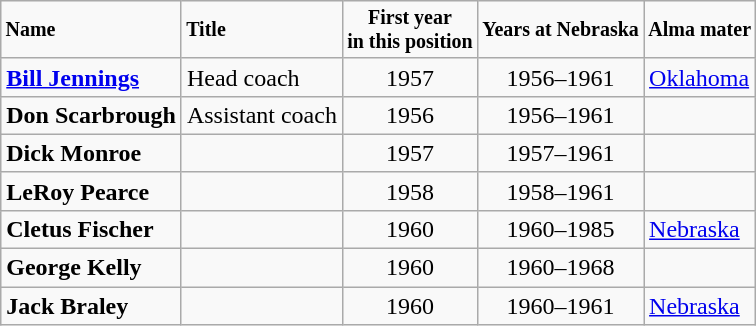<table class="wikitable">
<tr style="font-size:smaller">
<td><strong>Name</strong></td>
<td><strong>Title</strong></td>
<td style="text-align:center;"><strong>First year<br>in this position</strong></td>
<td style="text-align:center;"><strong>Years at Nebraska</strong></td>
<td><strong>Alma mater</strong></td>
</tr>
<tr>
<td><strong><a href='#'>Bill Jennings</a></strong></td>
<td>Head coach</td>
<td style="text-align:center;">1957</td>
<td style="text-align:center;">1956–1961</td>
<td><a href='#'>Oklahoma</a></td>
</tr>
<tr>
<td><strong>Don Scarbrough</strong></td>
<td>Assistant coach</td>
<td style="text-align:center;">1956</td>
<td style="text-align:center;">1956–1961</td>
<td></td>
</tr>
<tr>
<td><strong>Dick Monroe</strong></td>
<td></td>
<td style="text-align:center;">1957</td>
<td style="text-align:center;">1957–1961</td>
<td></td>
</tr>
<tr>
<td><strong>LeRoy Pearce</strong></td>
<td></td>
<td style="text-align:center;">1958</td>
<td style="text-align:center;">1958–1961</td>
<td></td>
</tr>
<tr>
<td><strong>Cletus Fischer</strong></td>
<td></td>
<td style="text-align:center;">1960</td>
<td style="text-align:center;">1960–1985</td>
<td><a href='#'>Nebraska</a></td>
</tr>
<tr>
<td><strong>George Kelly</strong></td>
<td></td>
<td style="text-align:center;">1960</td>
<td style="text-align:center;">1960–1968</td>
<td></td>
</tr>
<tr>
<td><strong>Jack Braley</strong></td>
<td></td>
<td style="text-align:center;">1960</td>
<td style="text-align:center;">1960–1961</td>
<td><a href='#'>Nebraska</a></td>
</tr>
</table>
